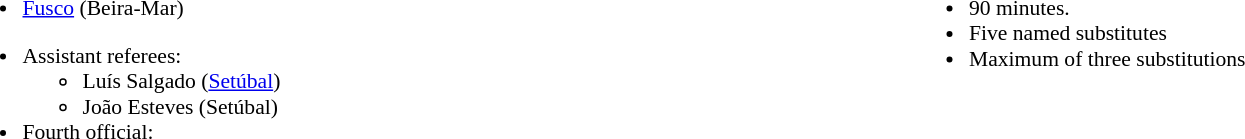<table style="width:100%; font-size:90%">
<tr>
<td style="width:50%; vertical-align:top"><br><ul><li> <a href='#'>Fusco</a> (Beira-Mar)</li></ul><ul><li>Assistant referees:<ul><li>Luís Salgado (<a href='#'>Setúbal</a>)</li><li>João Esteves (Setúbal)</li></ul></li><li>Fourth official:</li></ul></td>
<td style="width:50%; vertical-align:top"><br><ul><li>90 minutes.</li><li>Five named substitutes</li><li>Maximum of three substitutions</li></ul></td>
</tr>
</table>
